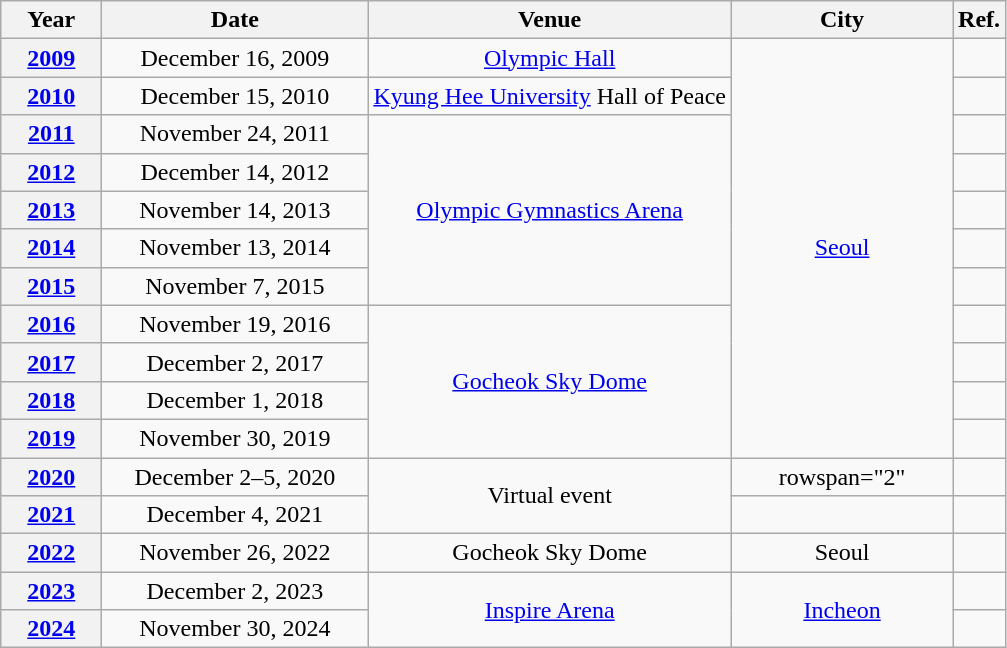<table class="wikitable plainrowheaders" style="text-align:center">
<tr>
<th scope="col" width=60>Year</th>
<th scope="col" width=170>Date</th>
<th scope="col">Venue</th>
<th scope="col" width=140>City</th>
<th scope="col">Ref.</th>
</tr>
<tr>
<th scope="row" style="text-align:center;"><a href='#'>2009</a></th>
<td>December 16, 2009</td>
<td><a href='#'>Olympic Hall</a></td>
<td rowspan="11"><a href='#'>Seoul</a></td>
<td></td>
</tr>
<tr>
<th scope="row" style="text-align:center;"><a href='#'>2010</a></th>
<td>December 15, 2010</td>
<td><a href='#'>Kyung Hee University</a> Hall of Peace</td>
<td></td>
</tr>
<tr>
<th scope="row" style="text-align:center;"><a href='#'>2011</a></th>
<td>November 24, 2011</td>
<td rowspan="5"><a href='#'>Olympic Gymnastics Arena</a></td>
<td></td>
</tr>
<tr>
<th scope="row" style="text-align:center;"><a href='#'>2012</a></th>
<td>December 14, 2012</td>
<td></td>
</tr>
<tr>
<th scope="row" style="text-align:center;"><a href='#'>2013</a></th>
<td>November 14, 2013</td>
<td></td>
</tr>
<tr>
<th scope="row" style="text-align:center;"><a href='#'>2014</a></th>
<td>November 13, 2014</td>
<td></td>
</tr>
<tr>
<th scope="row" style="text-align:center;"><a href='#'>2015</a></th>
<td>November 7, 2015</td>
<td></td>
</tr>
<tr>
<th scope="row" style="text-align:center;"><a href='#'>2016</a></th>
<td>November 19, 2016</td>
<td rowspan="4"><a href='#'>Gocheok Sky Dome</a></td>
<td></td>
</tr>
<tr>
<th scope="row" style="text-align:center;"><a href='#'>2017</a></th>
<td>December 2, 2017</td>
<td></td>
</tr>
<tr>
<th scope="row" style="text-align:center;"><a href='#'>2018</a></th>
<td>December 1, 2018</td>
<td></td>
</tr>
<tr>
<th scope="row" style="text-align:center;"><a href='#'>2019</a></th>
<td>November 30, 2019</td>
<td></td>
</tr>
<tr>
<th scope="row" style="text-align:center;"><a href='#'>2020</a></th>
<td>December 2–5, 2020</td>
<td rowspan="2">Virtual event</td>
<td>rowspan="2" </td>
<td></td>
</tr>
<tr>
<th scope="row" style="text-align:center;"><a href='#'>2021</a></th>
<td>December 4, 2021</td>
<td></td>
</tr>
<tr>
<th scope="row" style="text-align:center;"><a href='#'>2022</a></th>
<td>November 26, 2022</td>
<td>Gocheok Sky Dome</td>
<td>Seoul</td>
<td></td>
</tr>
<tr>
<th scope="row" style="text-align:center;"><a href='#'>2023</a></th>
<td>December 2, 2023</td>
<td rowspan="2"><a href='#'>Inspire Arena</a></td>
<td rowspan="2"><a href='#'>Incheon</a></td>
<td></td>
</tr>
<tr>
<th scope="row" style="text-align:center;"><a href='#'>2024</a></th>
<td>November 30, 2024</td>
<td></td>
</tr>
</table>
